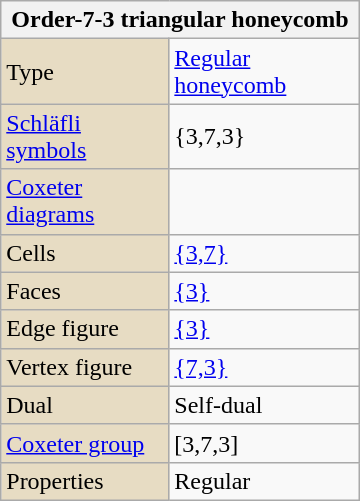<table class="wikitable" align="right" style="margin-left:10px" width=240>
<tr>
<th bgcolor=#e7dcc3 colspan=2>Order-7-3 triangular honeycomb</th>
</tr>
<tr>
<td bgcolor=#e7dcc3>Type</td>
<td><a href='#'>Regular honeycomb</a></td>
</tr>
<tr>
<td bgcolor=#e7dcc3><a href='#'>Schläfli symbols</a></td>
<td>{3,7,3}</td>
</tr>
<tr>
<td bgcolor=#e7dcc3><a href='#'>Coxeter diagrams</a></td>
<td></td>
</tr>
<tr>
<td bgcolor=#e7dcc3>Cells</td>
<td><a href='#'>{3,7}</a> </td>
</tr>
<tr>
<td bgcolor=#e7dcc3>Faces</td>
<td><a href='#'>{3}</a></td>
</tr>
<tr>
<td bgcolor=#e7dcc3>Edge figure</td>
<td><a href='#'>{3}</a></td>
</tr>
<tr>
<td bgcolor=#e7dcc3>Vertex figure</td>
<td><a href='#'>{7,3}</a> </td>
</tr>
<tr>
<td bgcolor=#e7dcc3>Dual</td>
<td>Self-dual</td>
</tr>
<tr>
<td bgcolor=#e7dcc3><a href='#'>Coxeter group</a></td>
<td>[3,7,3]</td>
</tr>
<tr>
<td bgcolor=#e7dcc3>Properties</td>
<td>Regular</td>
</tr>
</table>
